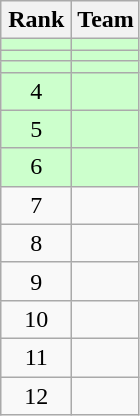<table class="wikitable" style="text-align: center;">
<tr>
<th width=40>Rank</th>
<th>Team</th>
</tr>
<tr bgcolor=#ccffcc>
<td></td>
<td style="text-align:left;"></td>
</tr>
<tr bgcolor=#ccffcc>
<td></td>
<td style="text-align:left;"></td>
</tr>
<tr bgcolor=#ccffcc>
<td></td>
<td style="text-align:left;"></td>
</tr>
<tr bgcolor=#ccffcc>
<td>4</td>
<td style="text-align:left;"></td>
</tr>
<tr bgcolor=#ccffcc>
<td>5</td>
<td style="text-align:left;"></td>
</tr>
<tr bgcolor=#ccffcc>
<td>6</td>
<td style="text-align:left;"></td>
</tr>
<tr>
<td>7</td>
<td style="text-align:left;"></td>
</tr>
<tr>
<td>8</td>
<td style="text-align:left;"></td>
</tr>
<tr>
<td>9</td>
<td style="text-align:left;"></td>
</tr>
<tr>
<td>10</td>
<td style="text-align:left;"></td>
</tr>
<tr>
<td>11</td>
<td style="text-align:left;"></td>
</tr>
<tr>
<td>12</td>
<td style="text-align:left;"></td>
</tr>
</table>
